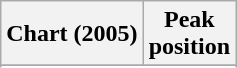<table class="wikitable">
<tr>
<th>Chart (2005)</th>
<th>Peak<br>position</th>
</tr>
<tr>
</tr>
<tr>
</tr>
</table>
